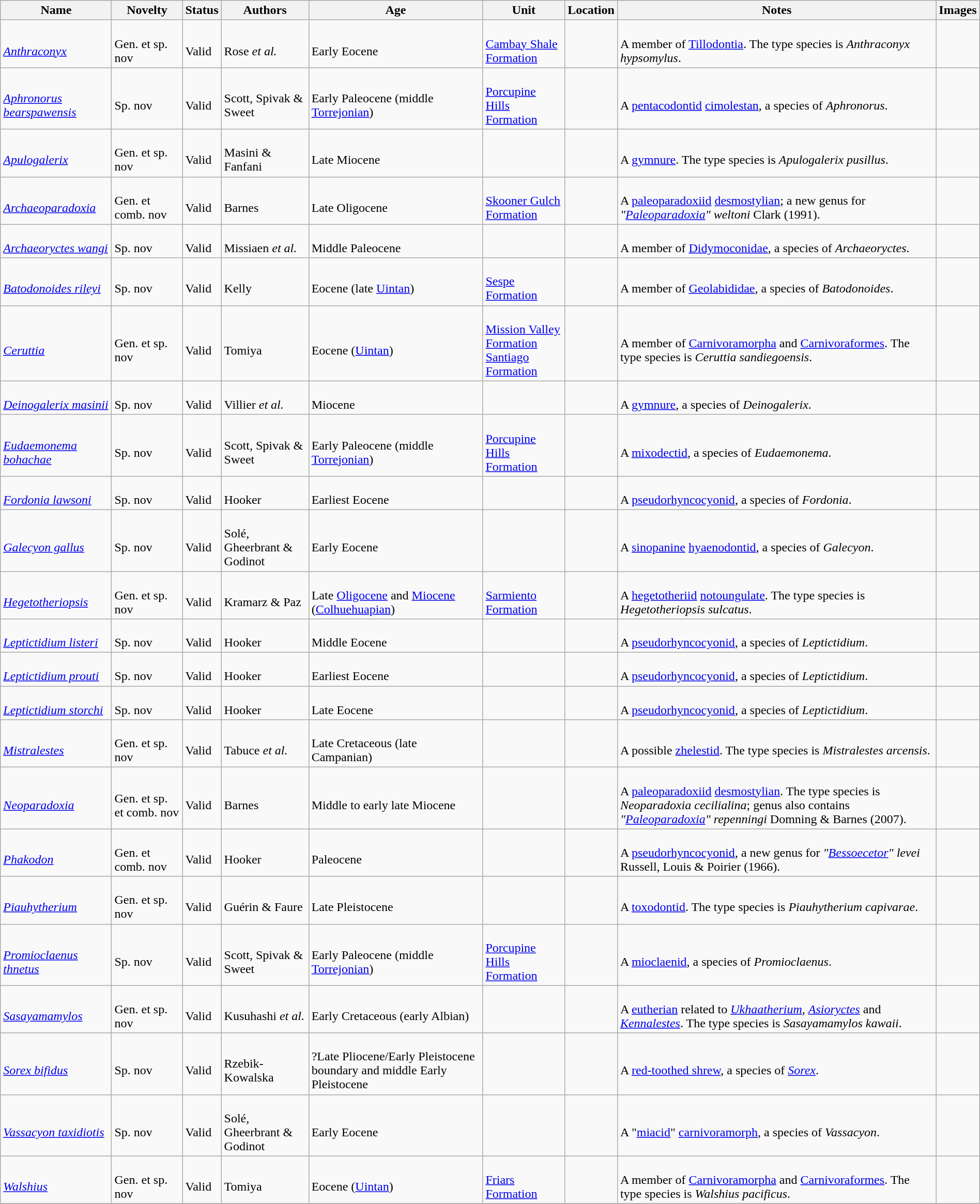<table class="wikitable sortable" align="center" width="100%">
<tr>
<th>Name</th>
<th>Novelty</th>
<th>Status</th>
<th>Authors</th>
<th>Age</th>
<th>Unit</th>
<th>Location</th>
<th>Notes</th>
<th>Images</th>
</tr>
<tr>
<td><br><em><a href='#'>Anthraconyx</a></em></td>
<td><br>Gen. et sp. nov</td>
<td><br>Valid</td>
<td><br>Rose <em>et al.</em></td>
<td><br>Early Eocene</td>
<td><br><a href='#'>Cambay Shale Formation</a></td>
<td><br></td>
<td><br>A member of <a href='#'>Tillodontia</a>. The type species is <em>Anthraconyx hypsomylus</em>.</td>
<td></td>
</tr>
<tr>
<td><br><em><a href='#'>Aphronorus bearspawensis</a></em></td>
<td><br>Sp. nov</td>
<td><br>Valid</td>
<td><br>Scott, Spivak & Sweet</td>
<td><br>Early Paleocene (middle <a href='#'>Torrejonian</a>)</td>
<td><br><a href='#'>Porcupine Hills Formation</a></td>
<td><br></td>
<td><br>A <a href='#'>pentacodontid</a> <a href='#'>cimolestan</a>, a species of <em>Aphronorus</em>.</td>
<td></td>
</tr>
<tr>
<td><br><em><a href='#'>Apulogalerix</a></em></td>
<td><br>Gen. et sp. nov</td>
<td><br>Valid</td>
<td><br>Masini & Fanfani</td>
<td><br>Late Miocene</td>
<td></td>
<td><br></td>
<td><br>A <a href='#'>gymnure</a>. The type species is <em>Apulogalerix pusillus</em>.</td>
<td></td>
</tr>
<tr>
<td><br><em><a href='#'>Archaeoparadoxia</a></em></td>
<td><br>Gen. et comb. nov</td>
<td><br>Valid</td>
<td><br>Barnes</td>
<td><br>Late Oligocene</td>
<td><br><a href='#'>Skooner Gulch Formation</a></td>
<td><br></td>
<td><br>A <a href='#'>paleoparadoxiid</a> <a href='#'>desmostylian</a>; a new genus for <em>"<a href='#'>Paleoparadoxia</a>" weltoni</em> Clark (1991).</td>
<td></td>
</tr>
<tr>
<td><br><em><a href='#'>Archaeoryctes wangi</a></em></td>
<td><br>Sp. nov</td>
<td><br>Valid</td>
<td><br>Missiaen <em>et al.</em></td>
<td><br>Middle Paleocene</td>
<td></td>
<td><br></td>
<td><br>A member of <a href='#'>Didymoconidae</a>, a species of <em>Archaeoryctes</em>.</td>
<td></td>
</tr>
<tr>
<td><br><em><a href='#'>Batodonoides rileyi</a></em></td>
<td><br>Sp. nov</td>
<td><br>Valid</td>
<td><br>Kelly</td>
<td><br>Eocene (late <a href='#'>Uintan</a>)</td>
<td><br><a href='#'>Sespe Formation</a></td>
<td><br></td>
<td><br>A member of <a href='#'>Geolabididae</a>, a species of <em>Batodonoides</em>.</td>
<td></td>
</tr>
<tr>
<td><br><em><a href='#'>Ceruttia</a></em></td>
<td><br>Gen. et sp. nov</td>
<td><br>Valid</td>
<td><br>Tomiya</td>
<td><br>Eocene (<a href='#'>Uintan</a>)</td>
<td><br><a href='#'>Mission Valley Formation</a><br>
<a href='#'>Santiago Formation</a></td>
<td><br></td>
<td><br>A member of <a href='#'>Carnivoramorpha</a> and <a href='#'>Carnivoraformes</a>. The type species is <em>Ceruttia sandiegoensis</em>.</td>
<td></td>
</tr>
<tr>
<td><br><em><a href='#'>Deinogalerix masinii</a></em></td>
<td><br>Sp. nov</td>
<td><br>Valid</td>
<td><br>Villier <em>et al.</em></td>
<td><br>Miocene</td>
<td></td>
<td><br></td>
<td><br>A <a href='#'>gymnure</a>, a species of <em>Deinogalerix</em>.</td>
<td></td>
</tr>
<tr>
<td><br><em><a href='#'>Eudaemonema bohachae</a></em></td>
<td><br>Sp. nov</td>
<td><br>Valid</td>
<td><br>Scott, Spivak & Sweet</td>
<td><br>Early Paleocene (middle <a href='#'>Torrejonian</a>)</td>
<td><br><a href='#'>Porcupine Hills Formation</a></td>
<td><br></td>
<td><br>A <a href='#'>mixodectid</a>, a species of <em>Eudaemonema</em>.</td>
<td></td>
</tr>
<tr>
<td><br><em><a href='#'>Fordonia lawsoni</a></em></td>
<td><br>Sp. nov</td>
<td><br>Valid</td>
<td><br>Hooker</td>
<td><br>Earliest Eocene</td>
<td></td>
<td><br></td>
<td><br>A <a href='#'>pseudorhyncocyonid</a>, a species of <em>Fordonia</em>.</td>
<td></td>
</tr>
<tr>
<td><br><em><a href='#'>Galecyon gallus</a></em></td>
<td><br>Sp. nov</td>
<td><br>Valid</td>
<td><br>Solé, Gheerbrant & Godinot</td>
<td><br>Early Eocene</td>
<td></td>
<td><br></td>
<td><br>A <a href='#'>sinopanine</a> <a href='#'>hyaenodontid</a>, a species of <em>Galecyon</em>.</td>
<td></td>
</tr>
<tr>
<td><br><em><a href='#'>Hegetotheriopsis</a></em></td>
<td><br>Gen. et sp. nov</td>
<td><br>Valid</td>
<td><br>Kramarz & Paz</td>
<td><br>Late <a href='#'>Oligocene</a> and <a href='#'>Miocene</a> (<a href='#'>Colhuehuapian</a>)</td>
<td><br><a href='#'>Sarmiento Formation</a></td>
<td><br></td>
<td><br>A <a href='#'>hegetotheriid</a> <a href='#'>notoungulate</a>. The type species is <em>Hegetotheriopsis sulcatus</em>.</td>
<td></td>
</tr>
<tr>
<td><br><em><a href='#'>Leptictidium listeri</a></em></td>
<td><br>Sp. nov</td>
<td><br>Valid</td>
<td><br>Hooker</td>
<td><br>Middle Eocene</td>
<td></td>
<td><br></td>
<td><br>A <a href='#'>pseudorhyncocyonid</a>, a species of <em>Leptictidium</em>.</td>
<td></td>
</tr>
<tr>
<td><br><em><a href='#'>Leptictidium prouti</a></em></td>
<td><br>Sp. nov</td>
<td><br>Valid</td>
<td><br>Hooker</td>
<td><br>Earliest Eocene</td>
<td></td>
<td><br></td>
<td><br>A <a href='#'>pseudorhyncocyonid</a>, a species of <em>Leptictidium</em>.</td>
<td></td>
</tr>
<tr>
<td><br><em><a href='#'>Leptictidium storchi</a></em></td>
<td><br>Sp. nov</td>
<td><br>Valid</td>
<td><br>Hooker</td>
<td><br>Late Eocene</td>
<td></td>
<td><br></td>
<td><br>A <a href='#'>pseudorhyncocyonid</a>, a species of <em>Leptictidium</em>.</td>
<td></td>
</tr>
<tr>
<td><br><em><a href='#'>Mistralestes</a></em></td>
<td><br>Gen. et sp. nov</td>
<td><br>Valid</td>
<td><br>Tabuce <em>et al.</em></td>
<td><br>Late Cretaceous (late Campanian)</td>
<td></td>
<td><br></td>
<td><br>A possible <a href='#'>zhelestid</a>. The type species is <em>Mistralestes arcensis</em>.</td>
<td></td>
</tr>
<tr>
<td><br><em><a href='#'>Neoparadoxia</a></em></td>
<td><br>Gen. et sp. et comb. nov</td>
<td><br>Valid</td>
<td><br>Barnes</td>
<td><br>Middle to early late Miocene</td>
<td></td>
<td><br></td>
<td><br>A <a href='#'>paleoparadoxiid</a> <a href='#'>desmostylian</a>. The type species is <em>Neoparadoxia cecilialina</em>; genus also contains <em>"<a href='#'>Paleoparadoxia</a>" repenningi</em> Domning & Barnes (2007).</td>
<td></td>
</tr>
<tr>
<td><br><em><a href='#'>Phakodon</a></em></td>
<td><br>Gen. et comb. nov</td>
<td><br>Valid</td>
<td><br>Hooker</td>
<td><br>Paleocene</td>
<td></td>
<td><br></td>
<td><br>A <a href='#'>pseudorhyncocyonid</a>, a new genus for <em>"<a href='#'>Bessoecetor</a>" levei</em> Russell, Louis & Poirier (1966).</td>
<td></td>
</tr>
<tr>
<td><br><em><a href='#'>Piauhytherium</a></em></td>
<td><br>Gen. et sp. nov</td>
<td><br>Valid</td>
<td><br>Guérin & Faure</td>
<td><br>Late Pleistocene</td>
<td></td>
<td><br></td>
<td><br>A <a href='#'>toxodontid</a>. The type species is <em>Piauhytherium capivarae</em>.</td>
<td></td>
</tr>
<tr>
<td><br><em><a href='#'>Promioclaenus thnetus</a></em></td>
<td><br>Sp. nov</td>
<td><br>Valid</td>
<td><br>Scott, Spivak & Sweet</td>
<td><br>Early Paleocene (middle <a href='#'>Torrejonian</a>)</td>
<td><br><a href='#'>Porcupine Hills Formation</a></td>
<td><br></td>
<td><br>A <a href='#'>mioclaenid</a>, a species of <em>Promioclaenus</em>.</td>
<td></td>
</tr>
<tr>
<td><br><em><a href='#'>Sasayamamylos</a></em></td>
<td><br>Gen. et sp. nov</td>
<td><br>Valid</td>
<td><br>Kusuhashi <em>et al.</em></td>
<td><br>Early Cretaceous (early Albian)</td>
<td></td>
<td><br></td>
<td><br>A <a href='#'>eutherian</a> related to <em><a href='#'>Ukhaatherium</a></em>, <em><a href='#'>Asioryctes</a></em> and <em><a href='#'>Kennalestes</a></em>. The type species is <em>Sasayamamylos kawaii</em>.</td>
<td></td>
</tr>
<tr>
<td><br><em><a href='#'>Sorex bifidus</a></em></td>
<td><br>Sp. nov</td>
<td><br>Valid</td>
<td><br>Rzebik-Kowalska</td>
<td><br>?Late Pliocene/Early Pleistocene boundary and middle Early Pleistocene</td>
<td></td>
<td><br></td>
<td><br>A <a href='#'>red-toothed shrew</a>, a species of <em><a href='#'>Sorex</a></em>.</td>
<td></td>
</tr>
<tr>
<td><br><em><a href='#'>Vassacyon taxidiotis</a></em></td>
<td><br>Sp. nov</td>
<td><br>Valid</td>
<td><br>Solé, Gheerbrant & Godinot</td>
<td><br>Early Eocene</td>
<td></td>
<td><br></td>
<td><br>A "<a href='#'>miacid</a>" <a href='#'>carnivoramorph</a>, a species of <em>Vassacyon</em>.</td>
<td></td>
</tr>
<tr>
<td><br><em><a href='#'>Walshius</a></em></td>
<td><br>Gen. et sp. nov</td>
<td><br>Valid</td>
<td><br>Tomiya</td>
<td><br>Eocene (<a href='#'>Uintan</a>)</td>
<td><br><a href='#'>Friars Formation</a></td>
<td><br></td>
<td><br>A member of <a href='#'>Carnivoramorpha</a> and <a href='#'>Carnivoraformes</a>. The type species is <em>Walshius pacificus</em>.</td>
<td></td>
</tr>
<tr>
</tr>
</table>
